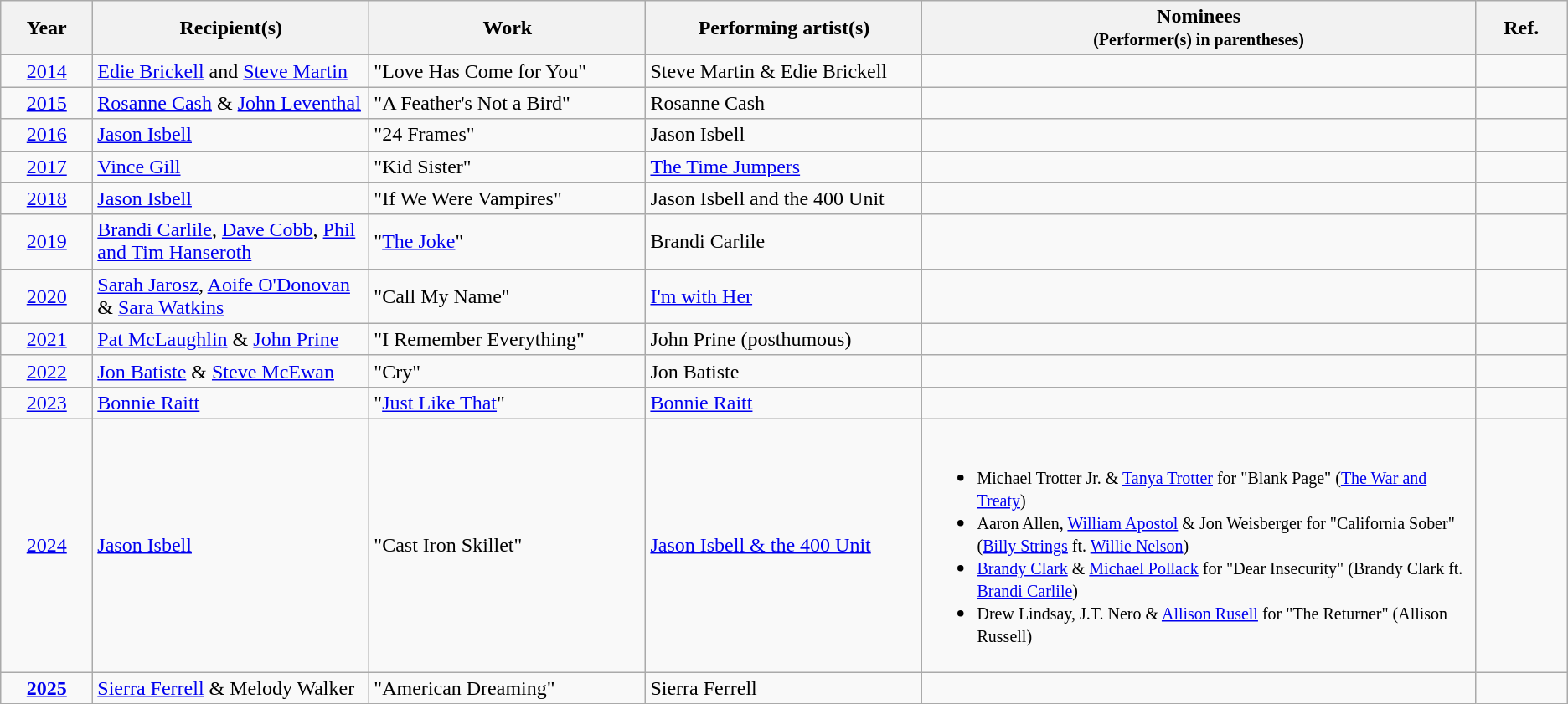<table class="wikitable">
<tr>
<th width="5%">Year</th>
<th width="15%">Recipient(s)</th>
<th width="15%">Work</th>
<th width="15%">Performing artist(s)</th>
<th width="30%" class=unsortable>Nominees<br><small>(Performer(s) in parentheses)</small></th>
<th width="5%" class=unsortable>Ref.</th>
</tr>
<tr>
<td align="center"><a href='#'>2014</a></td>
<td><a href='#'>Edie Brickell</a> and <a href='#'>Steve Martin</a></td>
<td>"Love Has Come for You"</td>
<td>Steve Martin & Edie Brickell</td>
<td></td>
<td align="center"></td>
</tr>
<tr>
<td align="center"><a href='#'>2015</a></td>
<td><a href='#'>Rosanne Cash</a> & <a href='#'>John Leventhal</a></td>
<td>"A Feather's Not a Bird"</td>
<td>Rosanne Cash</td>
<td></td>
<td align="center"></td>
</tr>
<tr>
<td align="center"><a href='#'>2016</a></td>
<td><a href='#'>Jason Isbell</a></td>
<td>"24 Frames"</td>
<td>Jason Isbell</td>
<td></td>
<td align="center"></td>
</tr>
<tr>
<td align="center"><a href='#'>2017</a></td>
<td><a href='#'>Vince Gill</a></td>
<td>"Kid Sister"</td>
<td><a href='#'>The Time Jumpers</a></td>
<td></td>
<td align="center"></td>
</tr>
<tr>
<td align="center"><a href='#'>2018</a></td>
<td><a href='#'>Jason Isbell</a></td>
<td>"If We Were Vampires"</td>
<td>Jason Isbell and the 400 Unit</td>
<td></td>
<td align="center"></td>
</tr>
<tr>
<td align="center"><a href='#'>2019</a></td>
<td><a href='#'>Brandi Carlile</a>, <a href='#'>Dave Cobb</a>, <a href='#'>Phil and Tim Hanseroth</a></td>
<td>"<a href='#'>The Joke</a>"</td>
<td>Brandi Carlile</td>
<td></td>
<td align="center"></td>
</tr>
<tr>
<td align="center"><a href='#'>2020</a></td>
<td><a href='#'>Sarah Jarosz</a>, <a href='#'>Aoife O'Donovan</a> & <a href='#'>Sara Watkins</a></td>
<td>"Call My Name"</td>
<td><a href='#'>I'm with Her</a></td>
<td></td>
<td align="center"></td>
</tr>
<tr>
<td align="center"><a href='#'>2021</a></td>
<td><a href='#'>Pat McLaughlin</a> & <a href='#'>John Prine</a></td>
<td>"I Remember Everything"</td>
<td>John Prine (posthumous)</td>
<td></td>
<td align="center"></td>
</tr>
<tr>
<td align=center><a href='#'>2022</a></td>
<td><a href='#'>Jon Batiste</a> & <a href='#'>Steve McEwan</a></td>
<td>"Cry"</td>
<td>Jon Batiste</td>
<td></td>
<td></td>
</tr>
<tr>
<td align=center><a href='#'>2023</a></td>
<td><a href='#'>Bonnie Raitt</a></td>
<td>"<a href='#'>Just Like That</a>"</td>
<td><a href='#'>Bonnie Raitt</a></td>
<td></td>
<td></td>
</tr>
<tr>
<td align="center"><a href='#'>2024</a></td>
<td><a href='#'>Jason Isbell</a></td>
<td>"Cast Iron Skillet"</td>
<td><a href='#'>Jason Isbell & the 400 Unit</a></td>
<td><br><ul><li><small>Michael Trotter Jr. & <a href='#'>Tanya Trotter</a> for "Blank Page" (<a href='#'>The War and Treaty</a>)</small></li><li><small>Aaron Allen, <a href='#'>William Apostol</a> & Jon Weisberger for "California Sober" (<a href='#'>Billy Strings</a> ft. <a href='#'>Willie Nelson</a>)</small></li><li><small><a href='#'>Brandy Clark</a> & <a href='#'>Michael Pollack</a> for "Dear Insecurity" (Brandy Clark ft. <a href='#'>Brandi Carlile</a>)</small></li><li><small>Drew Lindsay, J.T. Nero & <a href='#'>Allison Rusell</a> for "The Returner" (Allison Russell)</small></li></ul></td>
<td></td>
</tr>
<tr>
<td align="center"><strong><a href='#'>2025</a></strong></td>
<td><a href='#'>Sierra Ferrell</a> & Melody Walker</td>
<td>"American Dreaming"</td>
<td>Sierra Ferrell</td>
<td></td>
<td></td>
</tr>
</table>
